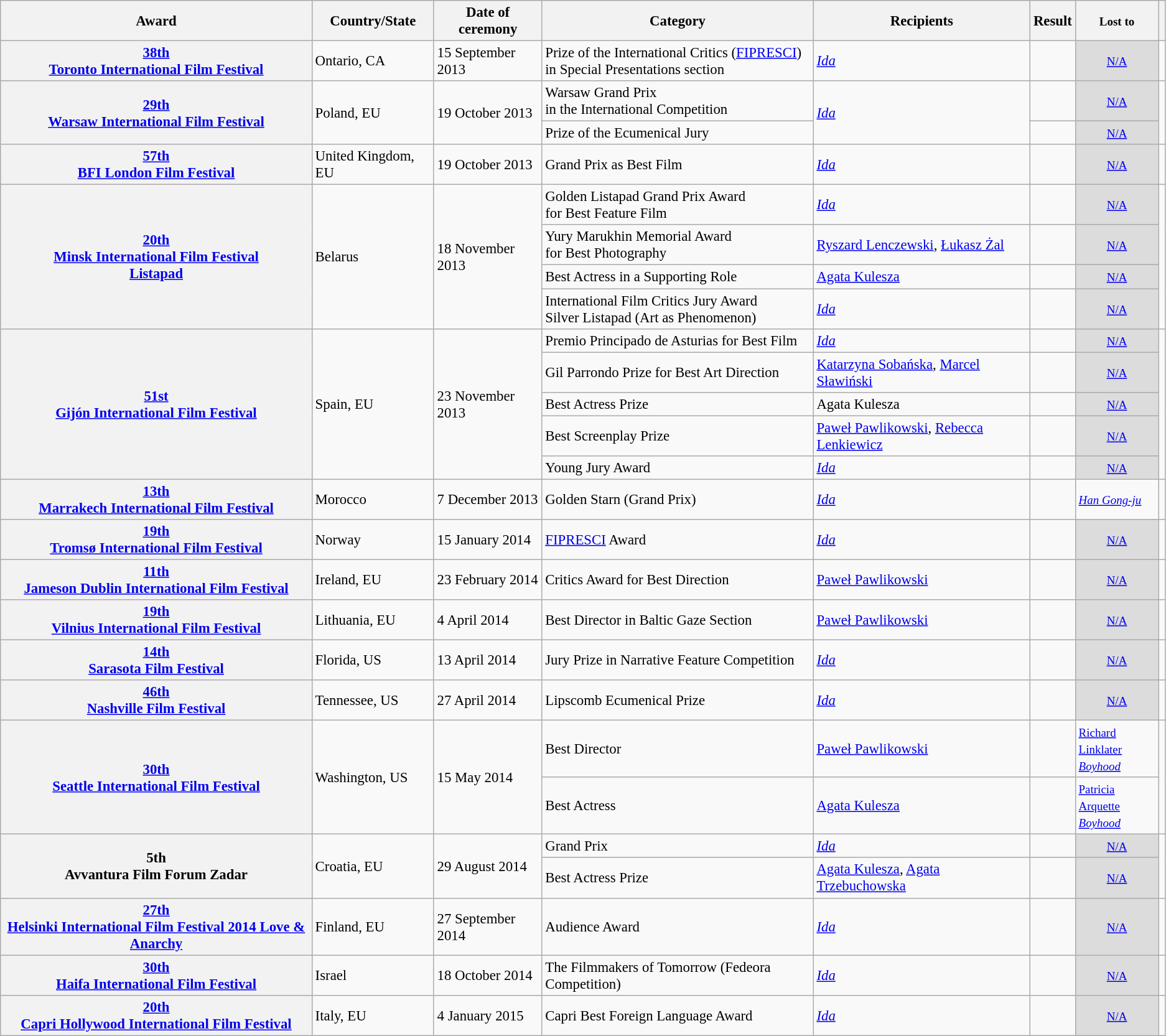<table class="wikitable plainrowheaders sortable" style="font-size: 95%;">
<tr>
<th scope="col">Award</th>
<th scope="col">Country/State</th>
<th scope="col">Date of ceremony</th>
<th scope="col">Category</th>
<th scope="col">Recipients</th>
<th scope="col">Result</th>
<th scope="col"><small>Lost to</small></th>
<th scope="col" class="unsortable"></th>
</tr>
<tr>
<th scope="row"><a href='#'>38th <br>Toronto International Film Festival</a></th>
<td scope="row">Ontario, CA</td>
<td scope="row">15 September 2013</td>
<td>Prize of the International Critics (<a href='#'>FIPRESCI</a>) <br>in Special Presentations section</td>
<td><em><a href='#'>Ida</a></em></td>
<td></td>
<td style="background:#dcdcdc; text-align:center;"><small><a href='#'>N/A</a></small></td>
<td style="text-align:center;"></td>
</tr>
<tr>
<th scope="row" rowspan="2"><a href='#'>29th <br>Warsaw International Film Festival</a></th>
<td scope="row" rowspan="2">Poland, EU</td>
<td scope="row" rowspan="2">19 October 2013</td>
<td>Warsaw Grand Prix <br>in the International Competition</td>
<td rowspan="2"><em><a href='#'>Ida</a></em></td>
<td></td>
<td style="background:#dcdcdc; text-align:center;"><small><a href='#'>N/A</a></small></td>
<td style="text-align:center;" rowspan="2"></td>
</tr>
<tr>
<td>Prize of the Ecumenical Jury</td>
<td></td>
<td style="background:#dcdcdc; text-align:center;"><small><a href='#'>N/A</a></small></td>
</tr>
<tr>
<th scope="row"><a href='#'>57th <br>BFI London Film Festival</a></th>
<td scope="row">United Kingdom, EU</td>
<td scope="row">19 October 2013</td>
<td>Grand Prix as Best Film</td>
<td><em><a href='#'>Ida</a></em></td>
<td></td>
<td style="background:#dcdcdc; text-align:center;"><small><a href='#'>N/A</a></small></td>
<td style="text-align:center;"></td>
</tr>
<tr>
<th scope="row" rowspan="4"><a href='#'>20th <br>Minsk International Film Festival <br>Listapad</a></th>
<td scope="row" rowspan="4">Belarus</td>
<td scope="row" rowspan="4">18 November 2013</td>
<td>Golden Listapad Grand Prix Award <br>for Best Feature Film</td>
<td><em><a href='#'>Ida</a></em></td>
<td></td>
<td style="background:#dcdcdc; text-align:center;"><small><a href='#'>N/A</a></small></td>
<td style="text-align:center;" rowspan="4"></td>
</tr>
<tr>
<td>Yury Marukhin Memorial Award <br>for Best Photography</td>
<td><a href='#'>Ryszard Lenczewski</a>, <a href='#'>Łukasz Żal</a></td>
<td></td>
<td style="background:#dcdcdc; text-align:center;"><small><a href='#'>N/A</a></small></td>
</tr>
<tr>
<td>Best Actress in a Supporting Role</td>
<td><a href='#'>Agata Kulesza</a></td>
<td></td>
<td style="background:#dcdcdc; text-align:center;"><small><a href='#'>N/A</a></small></td>
</tr>
<tr>
<td>International Film Critics Jury Award<br>Silver Listapad (Art as Phenomenon)</td>
<td><em><a href='#'>Ida</a></em></td>
<td></td>
<td style="background:#dcdcdc; text-align:center;"><small><a href='#'>N/A</a></small></td>
</tr>
<tr>
<th scope="row" rowspan="5"><a href='#'>51st <br>Gijón International Film Festival</a></th>
<td scope="row" rowspan="5">Spain, EU</td>
<td scope="row" rowspan="5">23 November 2013</td>
<td>Premio Principado de Asturias for Best Film</td>
<td><em><a href='#'>Ida</a></em></td>
<td></td>
<td style="background:#dcdcdc; text-align:center;"><small><a href='#'>N/A</a></small></td>
<td style="text-align:center;" rowspan="5"></td>
</tr>
<tr>
<td>Gil Parrondo Prize for Best Art Direction</td>
<td><a href='#'>Katarzyna Sobańska</a>, <a href='#'>Marcel Sławiński</a></td>
<td></td>
<td style="background:#dcdcdc; text-align:center;"><small><a href='#'>N/A</a></small></td>
</tr>
<tr>
<td>Best Actress Prize</td>
<td>Agata Kulesza</td>
<td></td>
<td style="background:#dcdcdc; text-align:center;"><small><a href='#'>N/A</a></small></td>
</tr>
<tr>
<td>Best Screenplay Prize</td>
<td><a href='#'>Paweł Pawlikowski</a>, <a href='#'>Rebecca Lenkiewicz</a></td>
<td></td>
<td style="background:#dcdcdc; text-align:center;"><small><a href='#'>N/A</a></small></td>
</tr>
<tr>
<td>Young Jury Award</td>
<td><em><a href='#'>Ida</a></em></td>
<td></td>
<td style="background:#dcdcdc; text-align:center;"><small><a href='#'>N/A</a></small></td>
</tr>
<tr>
<th scope="row"><a href='#'>13th <br>Marrakech International Film Festival</a></th>
<td scope="row">Morocco</td>
<td scope="row">7 December 2013</td>
<td>Golden Starn (Grand Prix)</td>
<td><em><a href='#'>Ida</a></em></td>
<td></td>
<td><small><em><a href='#'>Han Gong-ju</a></em></small></td>
<td style="text-align:center;"></td>
</tr>
<tr>
<th scope="row"><a href='#'>19th <br>Tromsø International Film Festival</a></th>
<td scope="row">Norway</td>
<td scope="row">15 January 2014</td>
<td><a href='#'>FIPRESCI</a> Award</td>
<td><em><a href='#'>Ida</a></em></td>
<td></td>
<td style="background:#dcdcdc; text-align:center;"><small><a href='#'>N/A</a></small></td>
<td style="text-align:center;"></td>
</tr>
<tr>
<th scope="row"><a href='#'>11th <br>Jameson Dublin International Film Festival</a></th>
<td scope="row">Ireland, EU</td>
<td scope="row">23 February 2014</td>
<td>Critics Award for Best Direction</td>
<td><a href='#'>Paweł Pawlikowski</a></td>
<td></td>
<td style="background:#dcdcdc; text-align:center;"><small><a href='#'>N/A</a></small></td>
<td style="text-align:center;"></td>
</tr>
<tr>
<th scope="row"><a href='#'>19th <br>Vilnius International Film Festival</a></th>
<td scope="row">Lithuania, EU</td>
<td scope="row">4 April 2014</td>
<td>Best Director in Baltic Gaze Section</td>
<td><a href='#'>Paweł Pawlikowski</a></td>
<td></td>
<td style="background:#dcdcdc; text-align:center;"><small><a href='#'>N/A</a></small></td>
<td style="text-align:center;"></td>
</tr>
<tr>
<th scope="row"><a href='#'>14th <br>Sarasota Film Festival</a></th>
<td scope="row">Florida, US</td>
<td scope="row">13 April 2014</td>
<td>Jury Prize in Narrative Feature Competition</td>
<td><em><a href='#'>Ida</a></em></td>
<td></td>
<td style="background:#dcdcdc; text-align:center;"><small><a href='#'>N/A</a></small></td>
<td style="text-align:center;"></td>
</tr>
<tr>
<th scope="row"><a href='#'>46th <br>Nashville Film Festival</a></th>
<td scope="row">Tennessee, US</td>
<td scope="row">27 April 2014</td>
<td>Lipscomb Ecumenical Prize</td>
<td><em><a href='#'>Ida</a></em></td>
<td></td>
<td style="background:#dcdcdc; text-align:center;"><small><a href='#'>N/A</a></small></td>
<td style="text-align:center;"></td>
</tr>
<tr>
<th scope="row" rowspan="2"><a href='#'>30th <br>Seattle International Film Festival</a></th>
<td scope="row" rowspan="2">Washington, US</td>
<td scope="row" rowspan="2">15 May 2014</td>
<td>Best Director</td>
<td><a href='#'>Paweł Pawlikowski</a></td>
<td></td>
<td><small><a href='#'>Richard Linklater</a><br><em><a href='#'>Boyhood</a></em></small></td>
<td style="text-align:center;" rowspan="2"></td>
</tr>
<tr>
<td>Best Actress</td>
<td><a href='#'>Agata Kulesza</a></td>
<td></td>
<td><small><a href='#'>Patricia Arquette</a><br><em><a href='#'>Boyhood</a></em></small></td>
</tr>
<tr>
<th scope="row" rowspan="2">5th <br>Avvantura Film Forum Zadar</th>
<td scope="row" rowspan="2">Croatia, EU</td>
<td scope="row" rowspan="2">29 August 2014</td>
<td>Grand Prix</td>
<td><em><a href='#'>Ida</a></em></td>
<td></td>
<td style="background:#dcdcdc; text-align:center;"><small><a href='#'>N/A</a></small></td>
<td style="text-align:center;" rowspan="2"></td>
</tr>
<tr>
<td>Best Actress Prize</td>
<td><a href='#'>Agata Kulesza</a>, <a href='#'>Agata Trzebuchowska</a></td>
<td></td>
<td style="background:#dcdcdc; text-align:center;"><small><a href='#'>N/A</a></small></td>
</tr>
<tr>
<th scope="row"><a href='#'>27th <br>Helsinki International Film Festival 2014 Love & Anarchy</a></th>
<td scope="row">Finland, EU</td>
<td scope="row">27 September 2014</td>
<td>Audience Award</td>
<td><em><a href='#'>Ida</a></em></td>
<td></td>
<td style="background:#dcdcdc; text-align:center;"><small><a href='#'>N/A</a></small></td>
<td style="text-align:center;"></td>
</tr>
<tr>
<th scope="row"><a href='#'>30th <br>Haifa International Film Festival</a></th>
<td scope="row">Israel</td>
<td scope="row">18 October 2014</td>
<td>The Filmmakers of Tomorrow (Fedeora Competition)</td>
<td><em><a href='#'>Ida</a></em></td>
<td></td>
<td style="background:#dcdcdc; text-align:center;"><small><a href='#'>N/A</a></small></td>
<td style="text-align:center;"></td>
</tr>
<tr>
<th scope="row"><a href='#'>20th <br>Capri Hollywood International Film Festival</a></th>
<td>Italy, EU</td>
<td scope="row">4 January 2015</td>
<td>Capri Best Foreign Language Award</td>
<td><em><a href='#'>Ida</a></em></td>
<td></td>
<td style="background:#dcdcdc; text-align:center;"><small><a href='#'>N/A</a></small></td>
<td style="text-align:center;"></td>
</tr>
</table>
